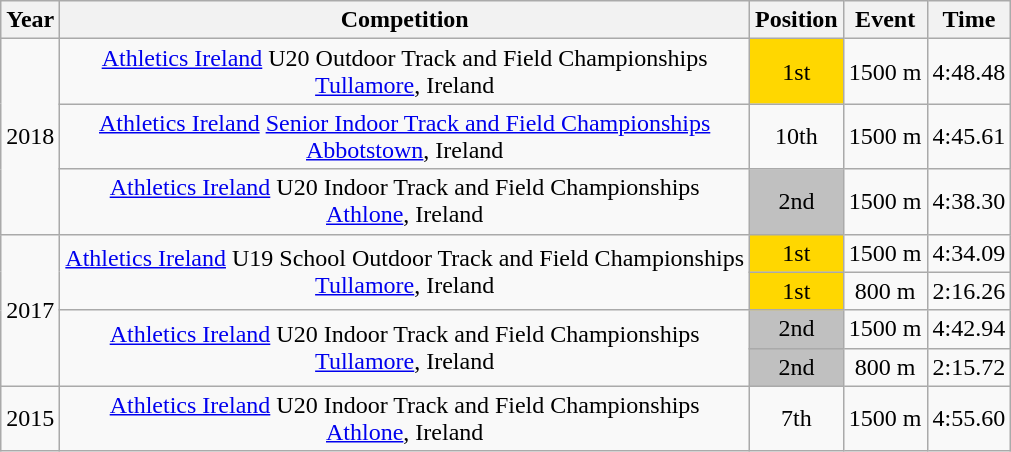<table class="wikitable sortable" style=text-align:center>
<tr>
<th>Year</th>
<th>Competition</th>
<th>Position</th>
<th>Event</th>
<th>Time</th>
</tr>
<tr>
<td rowspan=3>2018</td>
<td><a href='#'>Athletics Ireland</a> U20 Outdoor Track and Field Championships<br><a href='#'>Tullamore</a>, Ireland</td>
<td bgcolor=gold>1st</td>
<td>1500 m</td>
<td>4:48.48</td>
</tr>
<tr>
<td><a href='#'>Athletics Ireland</a> <a href='#'>Senior Indoor Track and Field Championships</a><br><a href='#'>Abbotstown</a>, Ireland</td>
<td>10th</td>
<td>1500 m</td>
<td>4:45.61</td>
</tr>
<tr>
<td><a href='#'>Athletics Ireland</a> U20 Indoor Track and Field Championships<br><a href='#'>Athlone</a>, Ireland</td>
<td bgcolor=silver>2nd</td>
<td>1500 m</td>
<td>4:38.30</td>
</tr>
<tr>
<td rowspan=4>2017</td>
<td rowspan=2><a href='#'>Athletics Ireland</a> U19 School Outdoor Track and Field Championships<br><a href='#'>Tullamore</a>, Ireland</td>
<td bgcolor=gold>1st</td>
<td>1500 m</td>
<td>4:34.09</td>
</tr>
<tr>
<td bgcolor=gold>1st</td>
<td>800 m</td>
<td>2:16.26</td>
</tr>
<tr>
<td rowspan=2><a href='#'>Athletics Ireland</a> U20 Indoor Track and Field Championships<br><a href='#'>Tullamore</a>, Ireland</td>
<td bgcolor=silver>2nd</td>
<td>1500 m</td>
<td>4:42.94</td>
</tr>
<tr>
<td bgcolor=silver>2nd</td>
<td>800 m</td>
<td>2:15.72</td>
</tr>
<tr>
<td>2015</td>
<td rowspan=1><a href='#'>Athletics Ireland</a> U20 Indoor Track and Field Championships<br><a href='#'>Athlone</a>, Ireland</td>
<td>7th</td>
<td>1500 m</td>
<td>4:55.60</td>
</tr>
</table>
